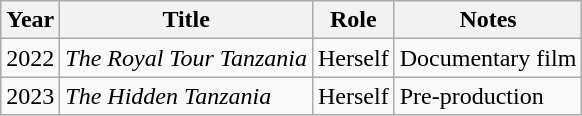<table class="wikitable sortable">
<tr>
<th>Year</th>
<th>Title</th>
<th>Role</th>
<th class="unsortable">Notes</th>
</tr>
<tr>
<td>2022</td>
<td><em>The Royal Tour Tanzania</em></td>
<td>Herself</td>
<td>Documentary film</td>
</tr>
<tr>
<td>2023</td>
<td><em>The Hidden Tanzania</em></td>
<td>Herself</td>
<td>Pre-production </td>
</tr>
</table>
